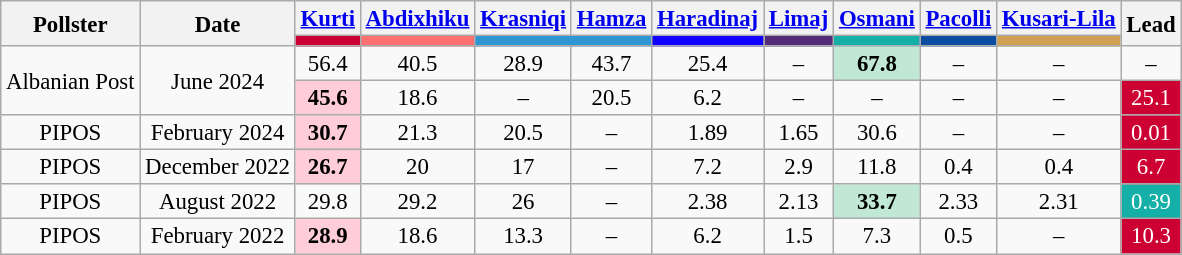<table class=wikitable style="text-align:center; font-size:95%; line-height:16px; margin-bottom:0">
<tr>
<th rowspan="2">Pollster</th>
<th rowspan="2">Date</th>
<th><a href='#'>Kurti</a></th>
<th><a href='#'>Abdixhiku</a></th>
<th><a href='#'>Krasniqi</a></th>
<th><a href='#'>Hamza</a></th>
<th><a href='#'>Haradinaj</a></th>
<th><a href='#'>Limaj</a></th>
<th><a href='#'>Osmani</a></th>
<th><a href='#'>Pacolli</a></th>
<th><a href='#'>Kusari-Lila</a></th>
<th rowspan="2">Lead</th>
</tr>
<tr>
<th style="background:#CC0033;"></th>
<th style="background:#FF7070;"></th>
<th colspan="2" style="background:#2E96D2;"></th>
<th style="background:#1100FF;"></th>
<th style="background:#532B78;"></th>
<th style="background:#14B0A7;"></th>
<th style="background:#0C4DA2;"></th>
<th style="background:#D0A153;"></th>
</tr>
<tr>
<td rowspan="2">Albanian Post</td>
<td rowspan="2">June 2024</td>
<td>56.4</td>
<td>40.5</td>
<td>28.9</td>
<td>43.7</td>
<td>25.4</td>
<td>–</td>
<td style="background:#C0E8D5; "><strong>67.8</strong></td>
<td>–</td>
<td>–</td>
<td>–</td>
</tr>
<tr>
<td style="background:#FFCCD9"><strong>45.6</strong></td>
<td>18.6</td>
<td>–</td>
<td>20.5</td>
<td>6.2</td>
<td>–</td>
<td>–</td>
<td>–</td>
<td>–</td>
<td style="background:#CC0033; color:white;">25.1</td>
</tr>
<tr>
<td>PIPOS</td>
<td>February 2024</td>
<td style="background:#FFCCD9"><strong>30.7</strong></td>
<td>21.3</td>
<td>20.5</td>
<td>–</td>
<td>1.89</td>
<td>1.65</td>
<td>30.6</td>
<td>–</td>
<td>–</td>
<td style="background:#CC0033; color:white;">0.01</td>
</tr>
<tr>
<td>PIPOS</td>
<td>December 2022</td>
<td style="background:#FFCCD9"><strong>26.7</strong></td>
<td>20</td>
<td>17</td>
<td>–</td>
<td>7.2</td>
<td>2.9</td>
<td>11.8</td>
<td>0.4</td>
<td>0.4</td>
<td style="background:#CC0033; color:white;">6.7</td>
</tr>
<tr>
<td>PIPOS</td>
<td>August 2022</td>
<td>29.8</td>
<td>29.2</td>
<td>26</td>
<td>–</td>
<td>2.38</td>
<td>2.13</td>
<td style="background:#C0E8D5; "><strong>33.7</strong></td>
<td>2.33</td>
<td>2.31</td>
<td style="background:#14B0A7; color:white;">0.39</td>
</tr>
<tr>
<td>PIPOS</td>
<td>February 2022</td>
<td style="background:#FFCCD9"><strong>28.9</strong></td>
<td>18.6</td>
<td>13.3</td>
<td>–</td>
<td>6.2</td>
<td>1.5</td>
<td>7.3</td>
<td>0.5</td>
<td>–</td>
<td style="background:#CC0033; color:white;">10.3</td>
</tr>
</table>
